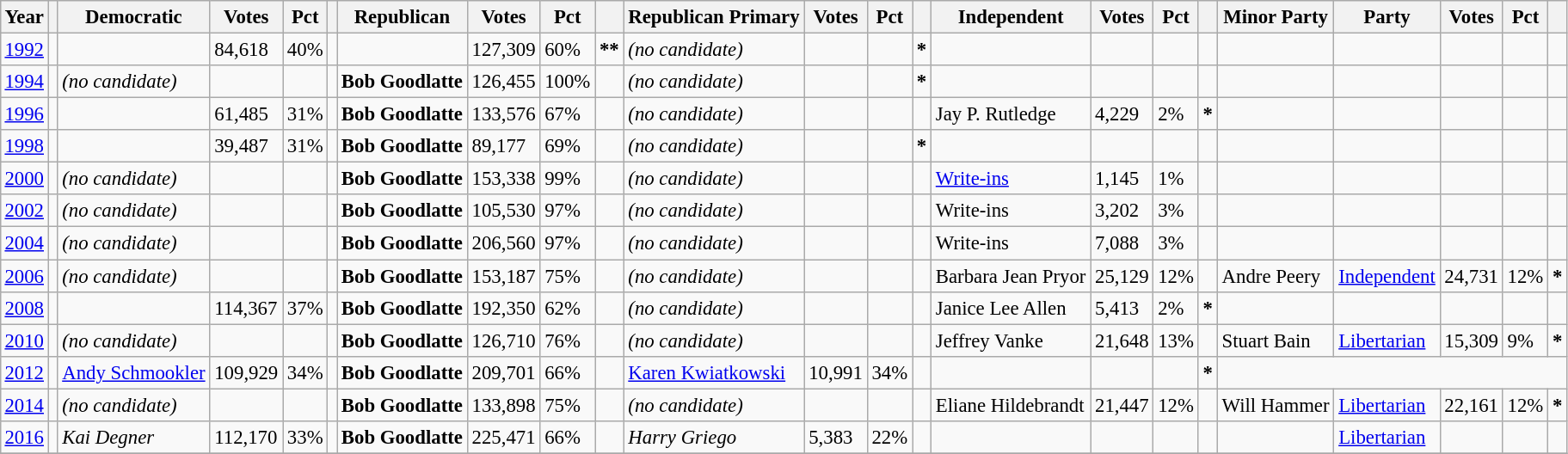<table class="wikitable" style="margin:0.5em ; font-size:95%">
<tr>
<th>Year</th>
<th></th>
<th>Democratic</th>
<th>Votes</th>
<th>Pct</th>
<th></th>
<th>Republican</th>
<th>Votes</th>
<th>Pct</th>
<th></th>
<th>Republican Primary</th>
<th>Votes</th>
<th>Pct</th>
<th></th>
<th>Independent</th>
<th>Votes</th>
<th>Pct</th>
<th></th>
<th>Minor Party</th>
<th>Party</th>
<th>Votes</th>
<th>Pct</th>
<th></th>
</tr>
<tr>
<td><a href='#'>1992</a></td>
<td></td>
<td></td>
<td>84,618</td>
<td>40%</td>
<td></td>
<td></td>
<td>127,309</td>
<td>60%</td>
<td><strong>**</strong></td>
<td><em>(no candidate)</em></td>
<td></td>
<td></td>
<td><strong>*</strong></td>
<td></td>
<td></td>
<td></td>
<td></td>
<td></td>
<td></td>
<td></td>
<td></td>
</tr>
<tr>
<td><a href='#'>1994</a></td>
<td></td>
<td><em>(no candidate)</em></td>
<td></td>
<td></td>
<td></td>
<td><strong>Bob Goodlatte</strong></td>
<td>126,455</td>
<td>100%</td>
<td></td>
<td><em>(no candidate)</em></td>
<td></td>
<td></td>
<td><strong>*</strong></td>
<td></td>
<td></td>
<td></td>
<td></td>
<td></td>
<td></td>
<td></td>
<td></td>
<td></td>
</tr>
<tr>
<td><a href='#'>1996</a></td>
<td></td>
<td></td>
<td>61,485</td>
<td>31%</td>
<td></td>
<td><strong>Bob Goodlatte</strong></td>
<td>133,576</td>
<td>67%</td>
<td></td>
<td><em>(no candidate)</em></td>
<td></td>
<td></td>
<td></td>
<td>Jay P. Rutledge</td>
<td>4,229</td>
<td>2%</td>
<td><strong>*</strong></td>
<td></td>
<td></td>
<td></td>
<td></td>
<td></td>
</tr>
<tr>
<td><a href='#'>1998</a></td>
<td></td>
<td></td>
<td>39,487</td>
<td>31%</td>
<td></td>
<td><strong>Bob Goodlatte</strong></td>
<td>89,177</td>
<td>69%</td>
<td></td>
<td><em>(no candidate)</em></td>
<td></td>
<td></td>
<td><strong>*</strong></td>
<td></td>
<td></td>
<td></td>
<td></td>
<td></td>
<td></td>
<td></td>
<td></td>
<td></td>
</tr>
<tr>
<td><a href='#'>2000</a></td>
<td></td>
<td><em>(no candidate)</em></td>
<td></td>
<td></td>
<td></td>
<td><strong>Bob Goodlatte</strong></td>
<td>153,338</td>
<td>99%</td>
<td></td>
<td><em>(no candidate)</em></td>
<td></td>
<td></td>
<td></td>
<td><a href='#'>Write-ins</a></td>
<td>1,145</td>
<td>1%</td>
<td></td>
<td></td>
<td></td>
<td></td>
<td></td>
<td></td>
</tr>
<tr>
<td><a href='#'>2002</a></td>
<td></td>
<td><em>(no candidate)</em></td>
<td></td>
<td></td>
<td></td>
<td><strong>Bob Goodlatte</strong></td>
<td>105,530</td>
<td>97%</td>
<td></td>
<td><em>(no candidate)</em></td>
<td></td>
<td></td>
<td></td>
<td>Write-ins</td>
<td>3,202</td>
<td>3%</td>
<td></td>
<td></td>
<td></td>
<td></td>
<td></td>
<td></td>
</tr>
<tr>
<td><a href='#'>2004</a></td>
<td></td>
<td><em>(no candidate)</em></td>
<td></td>
<td></td>
<td></td>
<td><strong>Bob Goodlatte</strong></td>
<td>206,560</td>
<td>97%</td>
<td></td>
<td><em>(no candidate)</em></td>
<td></td>
<td></td>
<td></td>
<td>Write-ins</td>
<td>7,088</td>
<td>3%</td>
<td></td>
<td></td>
<td></td>
<td></td>
<td></td>
<td></td>
</tr>
<tr>
<td><a href='#'>2006</a></td>
<td></td>
<td><em>(no candidate)</em></td>
<td></td>
<td></td>
<td></td>
<td><strong>Bob Goodlatte</strong></td>
<td>153,187</td>
<td>75%</td>
<td></td>
<td><em>(no candidate)</em></td>
<td></td>
<td></td>
<td></td>
<td>Barbara Jean Pryor</td>
<td>25,129</td>
<td>12%</td>
<td></td>
<td>Andre Peery</td>
<td><a href='#'>Independent</a></td>
<td>24,731</td>
<td>12%</td>
<td><strong>*</strong></td>
</tr>
<tr>
<td><a href='#'>2008</a></td>
<td></td>
<td></td>
<td>114,367</td>
<td>37%</td>
<td></td>
<td><strong>Bob Goodlatte</strong></td>
<td>192,350</td>
<td>62%</td>
<td></td>
<td><em>(no candidate)</em></td>
<td></td>
<td></td>
<td></td>
<td>Janice Lee Allen</td>
<td>5,413</td>
<td>2%</td>
<td><strong>*</strong></td>
<td></td>
<td></td>
<td></td>
<td></td>
</tr>
<tr>
<td><a href='#'>2010</a></td>
<td></td>
<td><em>(no candidate)</em></td>
<td></td>
<td></td>
<td></td>
<td><strong>Bob Goodlatte</strong></td>
<td>126,710</td>
<td>76%</td>
<td></td>
<td><em>(no candidate)</em></td>
<td></td>
<td></td>
<td></td>
<td>Jeffrey Vanke</td>
<td>21,648</td>
<td>13%</td>
<td></td>
<td>Stuart Bain</td>
<td><a href='#'>Libertarian</a></td>
<td>15,309</td>
<td>9%</td>
<td><strong>*</strong></td>
</tr>
<tr>
<td><a href='#'>2012</a></td>
<td></td>
<td><a href='#'>Andy Schmookler</a></td>
<td>109,929</td>
<td>34%</td>
<td></td>
<td><strong>Bob Goodlatte</strong></td>
<td>209,701</td>
<td>66%</td>
<td></td>
<td><a href='#'>Karen Kwiatkowski</a></td>
<td>10,991</td>
<td>34%</td>
<td></td>
<td></td>
<td></td>
<td></td>
<td><strong>*</strong></td>
</tr>
<tr>
<td><a href='#'>2014</a></td>
<td></td>
<td><em>(no candidate)</em></td>
<td></td>
<td></td>
<td></td>
<td><strong>Bob Goodlatte</strong></td>
<td>133,898</td>
<td>75%</td>
<td></td>
<td><em>(no candidate)</em></td>
<td></td>
<td></td>
<td></td>
<td>Eliane Hildebrandt</td>
<td>21,447</td>
<td>12%</td>
<td></td>
<td>Will Hammer</td>
<td><a href='#'>Libertarian</a></td>
<td>22,161</td>
<td>12%</td>
<td><strong>*</strong></td>
</tr>
<tr>
<td><a href='#'>2016</a></td>
<td></td>
<td><em>Kai Degner</em></td>
<td>112,170</td>
<td>33%</td>
<td></td>
<td><strong>Bob Goodlatte</strong></td>
<td>225,471</td>
<td>66%</td>
<td></td>
<td><em>Harry Griego</em></td>
<td>5,383</td>
<td>22%</td>
<td></td>
<td></td>
<td></td>
<td></td>
<td></td>
<td></td>
<td><a href='#'>Libertarian</a></td>
<td></td>
<td></td>
<td></td>
</tr>
<tr>
</tr>
</table>
